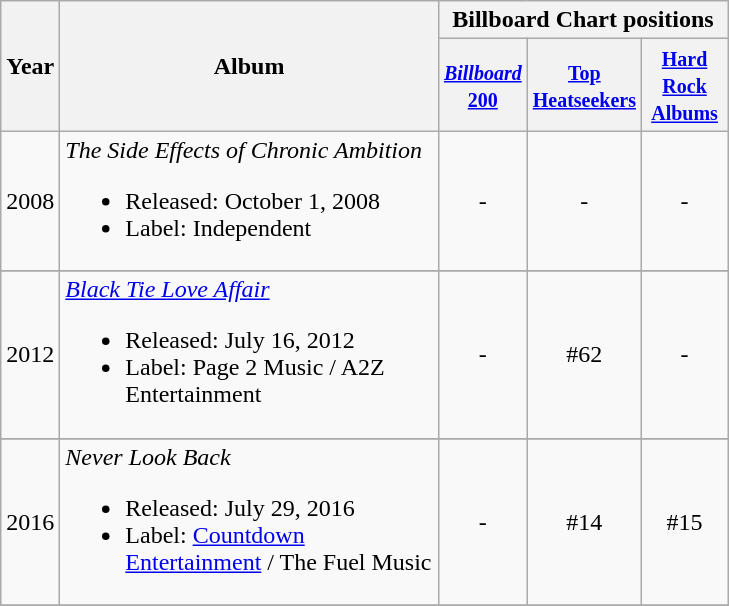<table class="wikitable">
<tr>
<th width="18" rowspan="2">Year</th>
<th width="245" rowspan="2">Album</th>
<th colspan="3">Billboard Chart positions</th>
</tr>
<tr>
<th width="50"><small><a href='#'><em>Billboard</em> 200</a></small></th>
<th width="50"><small><a href='#'>Top Heatseekers</a></small></th>
<th width="50"><small><a href='#'>Hard Rock Albums</a></small></th>
</tr>
<tr>
<td>2008</td>
<td><em>The Side Effects of Chronic Ambition</em><br><ul><li>Released: October 1, 2008</li><li>Label: Independent</li></ul></td>
<td align="center">-</td>
<td align="center">-</td>
<td align="center">-</td>
</tr>
<tr>
</tr>
<tr>
<td>2012</td>
<td><em><a href='#'>Black Tie Love Affair</a></em><br><ul><li>Released: July 16, 2012</li><li>Label: Page 2 Music / A2Z Entertainment</li></ul></td>
<td align="center">-</td>
<td align="center">#62</td>
<td align="center">-</td>
</tr>
<tr>
</tr>
<tr>
<td>2016</td>
<td><em>Never Look Back</em><br><ul><li>Released: July 29, 2016</li><li>Label: <a href='#'>Countdown Entertainment</a> / The Fuel Music</li></ul></td>
<td align="center">-</td>
<td align="center">#14</td>
<td align="center">#15</td>
</tr>
<tr>
</tr>
</table>
